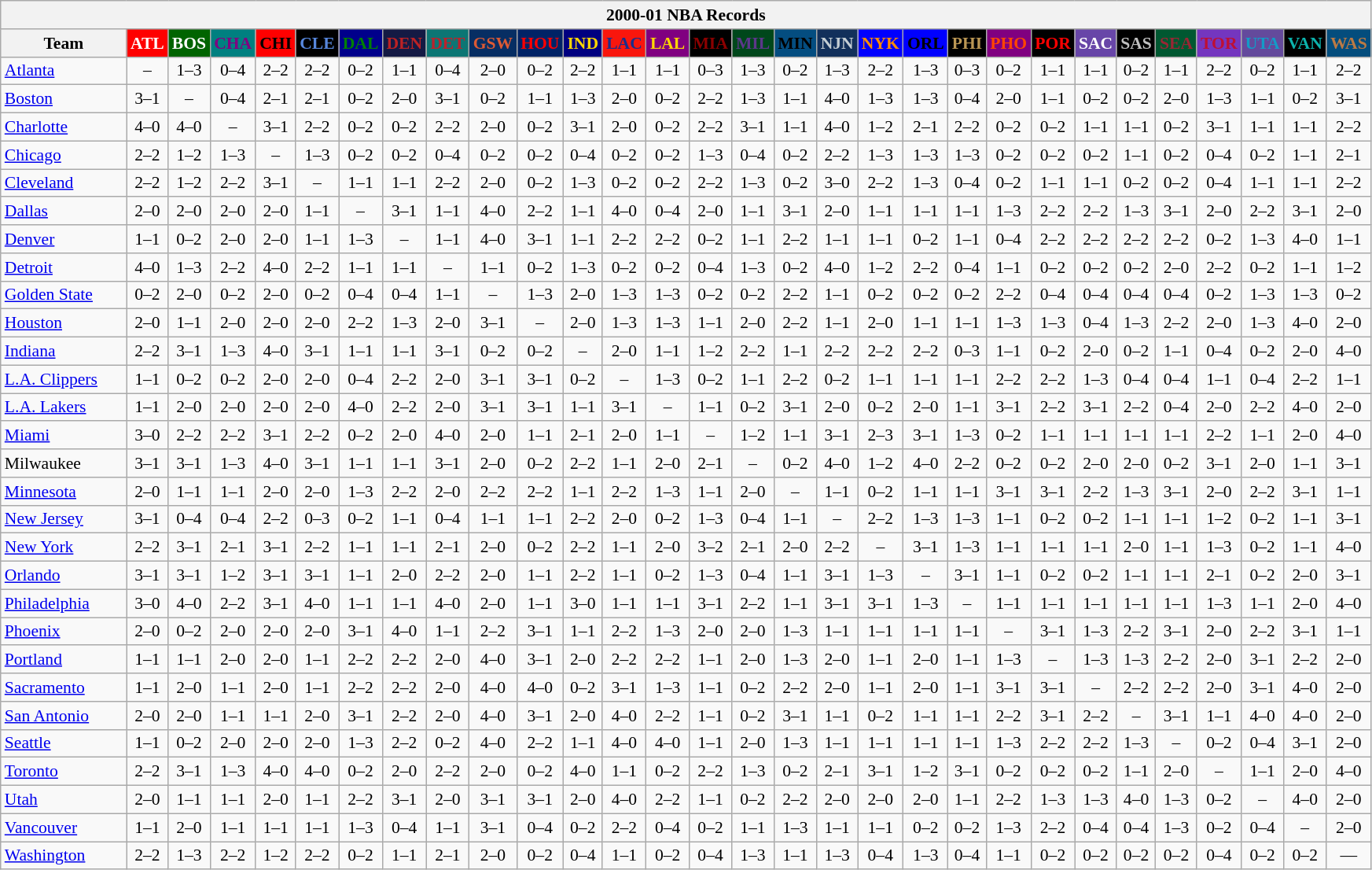<table class="wikitable" style="font-size:90%; text-align:center;">
<tr>
<th colspan=30>2000-01 NBA Records</th>
</tr>
<tr>
<th width=100>Team</th>
<th style="background:#f00; color:#fff; width=35;">ATL</th>
<th style="background:#006400; color:#fff; width=35;">BOS</th>
<th style="background:teal; color:purple; width=35;">CHA</th>
<th style="background:#f00; color:#000; width=35;">CHI</th>
<th style="background:#000; color:#5787dc; width=35;">CLE</th>
<th style="background:darkBlue; color:green; width=35;">DAL</th>
<th style="background:#141A44;color:#BC2224;width=35">DEN</th>
<th style="background:#0C7674;color:#BB222C;width=35">DET</th>
<th style="background:#072E63;color:#DC5A34;width=35">GSW</th>
<th style="background:#002366; color:#f00; width=35;">HOU</th>
<th style="background:navy; color:gold; width=35;">IND</th>
<th style="background:#F9160D;color:#1A2E8B;width=35">LAC</th>
<th style="background:purple; color:gold; width=35;">LAL</th>
<th style="background:#000; color:darkRed; width=35;">MIA</th>
<th style="background:#00471B;color:#5C378A;width=35">MIL</th>
<th style="background:#044d80; color:#000; width=35;">MIN</th>
<th style="background:#12305B;color:#C4CED4;width=35">NJN</th>
<th style="background:#00f; color:#ff8c00; width=35;">NYK</th>
<th style="background:#00f; color:#000; width=35;">ORL</th>
<th style="background:#000; color:#bb9754; width=35;">PHI</th>
<th style="background:purple; color:#ff4500; width=35;">PHO</th>
<th style="background:#000; color:#f00; width=35;">POR</th>
<th style="background:#6846a8; color:#fff; width=35;">SAC</th>
<th style="background:#000; color:silver; width=35;">SAS</th>
<th style="background:#005831;color:#992634;width=35">SEA</th>
<th style="background:#7436BF;color:#BE0F34;width=35">TOR</th>
<th style="background:#644A9C;color:#149BC7;width=35">UTA</th>
<th style="background:#000; color:#0cb2ac; width=35;">VAN</th>
<th style="background:#044D7D;color:#BC7A44;width=35">WAS</th>
</tr>
<tr>
<td style="text-align:left;"><a href='#'>Atlanta</a></td>
<td>–</td>
<td>1–3</td>
<td>0–4</td>
<td>2–2</td>
<td>2–2</td>
<td>0–2</td>
<td>1–1</td>
<td>0–4</td>
<td>2–0</td>
<td>0–2</td>
<td>2–2</td>
<td>1–1</td>
<td>1–1</td>
<td>0–3</td>
<td>1–3</td>
<td>0–2</td>
<td>1–3</td>
<td>2–2</td>
<td>1–3</td>
<td>0–3</td>
<td>0–2</td>
<td>1–1</td>
<td>1–1</td>
<td>0–2</td>
<td>1–1</td>
<td>2–2</td>
<td>0–2</td>
<td>1–1</td>
<td>2–2</td>
</tr>
<tr>
<td style="text-align:left;"><a href='#'>Boston</a></td>
<td>3–1</td>
<td>–</td>
<td>0–4</td>
<td>2–1</td>
<td>2–1</td>
<td>0–2</td>
<td>2–0</td>
<td>3–1</td>
<td>0–2</td>
<td>1–1</td>
<td>1–3</td>
<td>2–0</td>
<td>0–2</td>
<td>2–2</td>
<td>1–3</td>
<td>1–1</td>
<td>4–0</td>
<td>1–3</td>
<td>1–3</td>
<td>0–4</td>
<td>2–0</td>
<td>1–1</td>
<td>0–2</td>
<td>0–2</td>
<td>2–0</td>
<td>1–3</td>
<td>1–1</td>
<td>0–2</td>
<td>3–1</td>
</tr>
<tr>
<td style="text-align:left;"><a href='#'>Charlotte</a></td>
<td>4–0</td>
<td>4–0</td>
<td>–</td>
<td>3–1</td>
<td>2–2</td>
<td>0–2</td>
<td>0–2</td>
<td>2–2</td>
<td>2–0</td>
<td>0–2</td>
<td>3–1</td>
<td>2–0</td>
<td>0–2</td>
<td>2–2</td>
<td>3–1</td>
<td>1–1</td>
<td>4–0</td>
<td>1–2</td>
<td>2–1</td>
<td>2–2</td>
<td>0–2</td>
<td>0–2</td>
<td>1–1</td>
<td>1–1</td>
<td>0–2</td>
<td>3–1</td>
<td>1–1</td>
<td>1–1</td>
<td>2–2</td>
</tr>
<tr>
<td style="text-align:left;"><a href='#'>Chicago</a></td>
<td>2–2</td>
<td>1–2</td>
<td>1–3</td>
<td>–</td>
<td>1–3</td>
<td>0–2</td>
<td>0–2</td>
<td>0–4</td>
<td>0–2</td>
<td>0–2</td>
<td>0–4</td>
<td>0–2</td>
<td>0–2</td>
<td>1–3</td>
<td>0–4</td>
<td>0–2</td>
<td>2–2</td>
<td>1–3</td>
<td>1–3</td>
<td>1–3</td>
<td>0–2</td>
<td>0–2</td>
<td>0–2</td>
<td>1–1</td>
<td>0–2</td>
<td>0–4</td>
<td>0–2</td>
<td>1–1</td>
<td>2–1</td>
</tr>
<tr>
<td style="text-align:left;"><a href='#'>Cleveland</a></td>
<td>2–2</td>
<td>1–2</td>
<td>2–2</td>
<td>3–1</td>
<td>–</td>
<td>1–1</td>
<td>1–1</td>
<td>2–2</td>
<td>2–0</td>
<td>0–2</td>
<td>1–3</td>
<td>0–2</td>
<td>0–2</td>
<td>2–2</td>
<td>1–3</td>
<td>0–2</td>
<td>3–0</td>
<td>2–2</td>
<td>1–3</td>
<td>0–4</td>
<td>0–2</td>
<td>1–1</td>
<td>1–1</td>
<td>0–2</td>
<td>0–2</td>
<td>0–4</td>
<td>1–1</td>
<td>1–1</td>
<td>2–2</td>
</tr>
<tr>
<td style="text-align:left;"><a href='#'>Dallas</a></td>
<td>2–0</td>
<td>2–0</td>
<td>2–0</td>
<td>2–0</td>
<td>1–1</td>
<td>–</td>
<td>3–1</td>
<td>1–1</td>
<td>4–0</td>
<td>2–2</td>
<td>1–1</td>
<td>4–0</td>
<td>0–4</td>
<td>2–0</td>
<td>1–1</td>
<td>3–1</td>
<td>2–0</td>
<td>1–1</td>
<td>1–1</td>
<td>1–1</td>
<td>1–3</td>
<td>2–2</td>
<td>2–2</td>
<td>1–3</td>
<td>3–1</td>
<td>2–0</td>
<td>2–2</td>
<td>3–1</td>
<td>2–0</td>
</tr>
<tr>
<td style="text-align:left;"><a href='#'>Denver</a></td>
<td>1–1</td>
<td>0–2</td>
<td>2–0</td>
<td>2–0</td>
<td>1–1</td>
<td>1–3</td>
<td>–</td>
<td>1–1</td>
<td>4–0</td>
<td>3–1</td>
<td>1–1</td>
<td>2–2</td>
<td>2–2</td>
<td>0–2</td>
<td>1–1</td>
<td>2–2</td>
<td>1–1</td>
<td>1–1</td>
<td>0–2</td>
<td>1–1</td>
<td>0–4</td>
<td>2–2</td>
<td>2–2</td>
<td>2–2</td>
<td>2–2</td>
<td>0–2</td>
<td>1–3</td>
<td>4–0</td>
<td>1–1</td>
</tr>
<tr>
<td style="text-align:left;"><a href='#'>Detroit</a></td>
<td>4–0</td>
<td>1–3</td>
<td>2–2</td>
<td>4–0</td>
<td>2–2</td>
<td>1–1</td>
<td>1–1</td>
<td>–</td>
<td>1–1</td>
<td>0–2</td>
<td>1–3</td>
<td>0–2</td>
<td>0–2</td>
<td>0–4</td>
<td>1–3</td>
<td>0–2</td>
<td>4–0</td>
<td>1–2</td>
<td>2–2</td>
<td>0–4</td>
<td>1–1</td>
<td>0–2</td>
<td>0–2</td>
<td>0–2</td>
<td>2–0</td>
<td>2–2</td>
<td>0–2</td>
<td>1–1</td>
<td>1–2</td>
</tr>
<tr>
<td style="text-align:left;"><a href='#'>Golden State</a></td>
<td>0–2</td>
<td>2–0</td>
<td>0–2</td>
<td>2–0</td>
<td>0–2</td>
<td>0–4</td>
<td>0–4</td>
<td>1–1</td>
<td>–</td>
<td>1–3</td>
<td>2–0</td>
<td>1–3</td>
<td>1–3</td>
<td>0–2</td>
<td>0–2</td>
<td>2–2</td>
<td>1–1</td>
<td>0–2</td>
<td>0–2</td>
<td>0–2</td>
<td>2–2</td>
<td>0–4</td>
<td>0–4</td>
<td>0–4</td>
<td>0–4</td>
<td>0–2</td>
<td>1–3</td>
<td>1–3</td>
<td>0–2</td>
</tr>
<tr>
<td style="text-align:left;"><a href='#'>Houston</a></td>
<td>2–0</td>
<td>1–1</td>
<td>2–0</td>
<td>2–0</td>
<td>2–0</td>
<td>2–2</td>
<td>1–3</td>
<td>2–0</td>
<td>3–1</td>
<td>–</td>
<td>2–0</td>
<td>1–3</td>
<td>1–3</td>
<td>1–1</td>
<td>2–0</td>
<td>2–2</td>
<td>1–1</td>
<td>2–0</td>
<td>1–1</td>
<td>1–1</td>
<td>1–3</td>
<td>1–3</td>
<td>0–4</td>
<td>1–3</td>
<td>2–2</td>
<td>2–0</td>
<td>1–3</td>
<td>4–0</td>
<td>2–0</td>
</tr>
<tr>
<td style="text-align:left;"><a href='#'>Indiana</a></td>
<td>2–2</td>
<td>3–1</td>
<td>1–3</td>
<td>4–0</td>
<td>3–1</td>
<td>1–1</td>
<td>1–1</td>
<td>3–1</td>
<td>0–2</td>
<td>0–2</td>
<td>–</td>
<td>2–0</td>
<td>1–1</td>
<td>1–2</td>
<td>2–2</td>
<td>1–1</td>
<td>2–2</td>
<td>2–2</td>
<td>2–2</td>
<td>0–3</td>
<td>1–1</td>
<td>0–2</td>
<td>2–0</td>
<td>0–2</td>
<td>1–1</td>
<td>0–4</td>
<td>0–2</td>
<td>2–0</td>
<td>4–0</td>
</tr>
<tr>
<td style="text-align:left;"><a href='#'>L.A. Clippers</a></td>
<td>1–1</td>
<td>0–2</td>
<td>0–2</td>
<td>2–0</td>
<td>2–0</td>
<td>0–4</td>
<td>2–2</td>
<td>2–0</td>
<td>3–1</td>
<td>3–1</td>
<td>0–2</td>
<td>–</td>
<td>1–3</td>
<td>0–2</td>
<td>1–1</td>
<td>2–2</td>
<td>0–2</td>
<td>1–1</td>
<td>1–1</td>
<td>1–1</td>
<td>2–2</td>
<td>2–2</td>
<td>1–3</td>
<td>0–4</td>
<td>0–4</td>
<td>1–1</td>
<td>0–4</td>
<td>2–2</td>
<td>1–1</td>
</tr>
<tr>
<td style="text-align:left;"><a href='#'>L.A. Lakers</a></td>
<td>1–1</td>
<td>2–0</td>
<td>2–0</td>
<td>2–0</td>
<td>2–0</td>
<td>4–0</td>
<td>2–2</td>
<td>2–0</td>
<td>3–1</td>
<td>3–1</td>
<td>1–1</td>
<td>3–1</td>
<td>–</td>
<td>1–1</td>
<td>0–2</td>
<td>3–1</td>
<td>2–0</td>
<td>0–2</td>
<td>2–0</td>
<td>1–1</td>
<td>3–1</td>
<td>2–2</td>
<td>3–1</td>
<td>2–2</td>
<td>0–4</td>
<td>2–0</td>
<td>2–2</td>
<td>4–0</td>
<td>2–0</td>
</tr>
<tr>
<td style="text-align:left;"><a href='#'>Miami</a></td>
<td>3–0</td>
<td>2–2</td>
<td>2–2</td>
<td>3–1</td>
<td>2–2</td>
<td>0–2</td>
<td>2–0</td>
<td>4–0</td>
<td>2–0</td>
<td>1–1</td>
<td>2–1</td>
<td>2–0</td>
<td>1–1</td>
<td>–</td>
<td>1–2</td>
<td>1–1</td>
<td>3–1</td>
<td>2–3</td>
<td>3–1</td>
<td>1–3</td>
<td>0–2</td>
<td>1–1</td>
<td>1–1</td>
<td>1–1</td>
<td>1–1</td>
<td>2–2</td>
<td>1–1</td>
<td>2–0</td>
<td>4–0</td>
</tr>
<tr>
<td style="text-align:left;">Milwaukee</td>
<td>3–1</td>
<td>3–1</td>
<td>1–3</td>
<td>4–0</td>
<td>3–1</td>
<td>1–1</td>
<td>1–1</td>
<td>3–1</td>
<td>2–0</td>
<td>0–2</td>
<td>2–2</td>
<td>1–1</td>
<td>2–0</td>
<td>2–1</td>
<td>–</td>
<td>0–2</td>
<td>4–0</td>
<td>1–2</td>
<td>4–0</td>
<td>2–2</td>
<td>0–2</td>
<td>0–2</td>
<td>2–0</td>
<td>2–0</td>
<td>0–2</td>
<td>3–1</td>
<td>2–0</td>
<td>1–1</td>
<td>3–1</td>
</tr>
<tr>
<td style="text-align:left;"><a href='#'>Minnesota</a></td>
<td>2–0</td>
<td>1–1</td>
<td>1–1</td>
<td>2–0</td>
<td>2–0</td>
<td>1–3</td>
<td>2–2</td>
<td>2–0</td>
<td>2–2</td>
<td>2–2</td>
<td>1–1</td>
<td>2–2</td>
<td>1–3</td>
<td>1–1</td>
<td>2–0</td>
<td>–</td>
<td>1–1</td>
<td>0–2</td>
<td>1–1</td>
<td>1–1</td>
<td>3–1</td>
<td>3–1</td>
<td>2–2</td>
<td>1–3</td>
<td>3–1</td>
<td>2–0</td>
<td>2–2</td>
<td>3–1</td>
<td>1–1</td>
</tr>
<tr>
<td style="text-align:left;"><a href='#'>New Jersey</a></td>
<td>3–1</td>
<td>0–4</td>
<td>0–4</td>
<td>2–2</td>
<td>0–3</td>
<td>0–2</td>
<td>1–1</td>
<td>0–4</td>
<td>1–1</td>
<td>1–1</td>
<td>2–2</td>
<td>2–0</td>
<td>0–2</td>
<td>1–3</td>
<td>0–4</td>
<td>1–1</td>
<td>–</td>
<td>2–2</td>
<td>1–3</td>
<td>1–3</td>
<td>1–1</td>
<td>0–2</td>
<td>0–2</td>
<td>1–1</td>
<td>1–1</td>
<td>1–2</td>
<td>0–2</td>
<td>1–1</td>
<td>3–1</td>
</tr>
<tr>
<td style="text-align:left;"><a href='#'>New York</a></td>
<td>2–2</td>
<td>3–1</td>
<td>2–1</td>
<td>3–1</td>
<td>2–2</td>
<td>1–1</td>
<td>1–1</td>
<td>2–1</td>
<td>2–0</td>
<td>0–2</td>
<td>2–2</td>
<td>1–1</td>
<td>2–0</td>
<td>3–2</td>
<td>2–1</td>
<td>2–0</td>
<td>2–2</td>
<td>–</td>
<td>3–1</td>
<td>1–3</td>
<td>1–1</td>
<td>1–1</td>
<td>1–1</td>
<td>2–0</td>
<td>1–1</td>
<td>1–3</td>
<td>0–2</td>
<td>1–1</td>
<td>4–0</td>
</tr>
<tr>
<td style="text-align:left;"><a href='#'>Orlando</a></td>
<td>3–1</td>
<td>3–1</td>
<td>1–2</td>
<td>3–1</td>
<td>3–1</td>
<td>1–1</td>
<td>2–0</td>
<td>2–2</td>
<td>2–0</td>
<td>1–1</td>
<td>2–2</td>
<td>1–1</td>
<td>0–2</td>
<td>1–3</td>
<td>0–4</td>
<td>1–1</td>
<td>3–1</td>
<td>1–3</td>
<td>–</td>
<td>3–1</td>
<td>1–1</td>
<td>0–2</td>
<td>0–2</td>
<td>1–1</td>
<td>1–1</td>
<td>2–1</td>
<td>0–2</td>
<td>2–0</td>
<td>3–1</td>
</tr>
<tr>
<td style="text-align:left;"><a href='#'>Philadelphia</a></td>
<td>3–0</td>
<td>4–0</td>
<td>2–2</td>
<td>3–1</td>
<td>4–0</td>
<td>1–1</td>
<td>1–1</td>
<td>4–0</td>
<td>2–0</td>
<td>1–1</td>
<td>3–0</td>
<td>1–1</td>
<td>1–1</td>
<td>3–1</td>
<td>2–2</td>
<td>1–1</td>
<td>3–1</td>
<td>3–1</td>
<td>1–3</td>
<td>–</td>
<td>1–1</td>
<td>1–1</td>
<td>1–1</td>
<td>1–1</td>
<td>1–1</td>
<td>1–3</td>
<td>1–1</td>
<td>2–0</td>
<td>4–0</td>
</tr>
<tr>
<td style="text-align:left;"><a href='#'>Phoenix</a></td>
<td>2–0</td>
<td>0–2</td>
<td>2–0</td>
<td>2–0</td>
<td>2–0</td>
<td>3–1</td>
<td>4–0</td>
<td>1–1</td>
<td>2–2</td>
<td>3–1</td>
<td>1–1</td>
<td>2–2</td>
<td>1–3</td>
<td>2–0</td>
<td>2–0</td>
<td>1–3</td>
<td>1–1</td>
<td>1–1</td>
<td>1–1</td>
<td>1–1</td>
<td>–</td>
<td>3–1</td>
<td>1–3</td>
<td>2–2</td>
<td>3–1</td>
<td>2–0</td>
<td>2–2</td>
<td>3–1</td>
<td>1–1</td>
</tr>
<tr>
<td style="text-align:left;"><a href='#'>Portland</a></td>
<td>1–1</td>
<td>1–1</td>
<td>2–0</td>
<td>2–0</td>
<td>1–1</td>
<td>2–2</td>
<td>2–2</td>
<td>2–0</td>
<td>4–0</td>
<td>3–1</td>
<td>2–0</td>
<td>2–2</td>
<td>2–2</td>
<td>1–1</td>
<td>2–0</td>
<td>1–3</td>
<td>2–0</td>
<td>1–1</td>
<td>2–0</td>
<td>1–1</td>
<td>1–3</td>
<td>–</td>
<td>1–3</td>
<td>1–3</td>
<td>2–2</td>
<td>2–0</td>
<td>3–1</td>
<td>2–2</td>
<td>2–0</td>
</tr>
<tr>
<td style="text-align:left;"><a href='#'>Sacramento</a></td>
<td>1–1</td>
<td>2–0</td>
<td>1–1</td>
<td>2–0</td>
<td>1–1</td>
<td>2–2</td>
<td>2–2</td>
<td>2–0</td>
<td>4–0</td>
<td>4–0</td>
<td>0–2</td>
<td>3–1</td>
<td>1–3</td>
<td>1–1</td>
<td>0–2</td>
<td>2–2</td>
<td>2–0</td>
<td>1–1</td>
<td>2–0</td>
<td>1–1</td>
<td>3–1</td>
<td>3–1</td>
<td>–</td>
<td>2–2</td>
<td>2–2</td>
<td>2–0</td>
<td>3–1</td>
<td>4–0</td>
<td>2–0</td>
</tr>
<tr>
<td style="text-align:left;"><a href='#'>San Antonio</a></td>
<td>2–0</td>
<td>2–0</td>
<td>1–1</td>
<td>1–1</td>
<td>2–0</td>
<td>3–1</td>
<td>2–2</td>
<td>2–0</td>
<td>4–0</td>
<td>3–1</td>
<td>2–0</td>
<td>4–0</td>
<td>2–2</td>
<td>1–1</td>
<td>0–2</td>
<td>3–1</td>
<td>1–1</td>
<td>0–2</td>
<td>1–1</td>
<td>1–1</td>
<td>2–2</td>
<td>3–1</td>
<td>2–2</td>
<td>–</td>
<td>3–1</td>
<td>1–1</td>
<td>4–0</td>
<td>4–0</td>
<td>2–0</td>
</tr>
<tr>
<td style="text-align:left;"><a href='#'>Seattle</a></td>
<td>1–1</td>
<td>0–2</td>
<td>2–0</td>
<td>2–0</td>
<td>2–0</td>
<td>1–3</td>
<td>2–2</td>
<td>0–2</td>
<td>4–0</td>
<td>2–2</td>
<td>1–1</td>
<td>4–0</td>
<td>4–0</td>
<td>1–1</td>
<td>2–0</td>
<td>1–3</td>
<td>1–1</td>
<td>1–1</td>
<td>1–1</td>
<td>1–1</td>
<td>1–3</td>
<td>2–2</td>
<td>2–2</td>
<td>1–3</td>
<td>–</td>
<td>0–2</td>
<td>0–4</td>
<td>3–1</td>
<td>2–0</td>
</tr>
<tr>
<td style="text-align:left;"><a href='#'>Toronto</a></td>
<td>2–2</td>
<td>3–1</td>
<td>1–3</td>
<td>4–0</td>
<td>4–0</td>
<td>0–2</td>
<td>2–0</td>
<td>2–2</td>
<td>2–0</td>
<td>0–2</td>
<td>4–0</td>
<td>1–1</td>
<td>0–2</td>
<td>2–2</td>
<td>1–3</td>
<td>0–2</td>
<td>2–1</td>
<td>3–1</td>
<td>1–2</td>
<td>3–1</td>
<td>0–2</td>
<td>0–2</td>
<td>0–2</td>
<td>1–1</td>
<td>2–0</td>
<td>–</td>
<td>1–1</td>
<td>2–0</td>
<td>4–0</td>
</tr>
<tr>
<td style="text-align:left;"><a href='#'>Utah</a></td>
<td>2–0</td>
<td>1–1</td>
<td>1–1</td>
<td>2–0</td>
<td>1–1</td>
<td>2–2</td>
<td>3–1</td>
<td>2–0</td>
<td>3–1</td>
<td>3–1</td>
<td>2–0</td>
<td>4–0</td>
<td>2–2</td>
<td>1–1</td>
<td>0–2</td>
<td>2–2</td>
<td>2–0</td>
<td>2–0</td>
<td>2–0</td>
<td>1–1</td>
<td>2–2</td>
<td>1–3</td>
<td>1–3</td>
<td>4–0</td>
<td>1–3</td>
<td>0–2</td>
<td>–</td>
<td>4–0</td>
<td>2–0</td>
</tr>
<tr>
<td style="text-align:left;"><a href='#'>Vancouver</a></td>
<td>1–1</td>
<td>2–0</td>
<td>1–1</td>
<td>1–1</td>
<td>1–1</td>
<td>1–3</td>
<td>0–4</td>
<td>1–1</td>
<td>3–1</td>
<td>0–4</td>
<td>0–2</td>
<td>2–2</td>
<td>0–4</td>
<td>0–2</td>
<td>1–1</td>
<td>1–3</td>
<td>1–1</td>
<td>1–1</td>
<td>0–2</td>
<td>0–2</td>
<td>1–3</td>
<td>2–2</td>
<td>0–4</td>
<td>0–4</td>
<td>1–3</td>
<td>0–2</td>
<td>0–4</td>
<td>–</td>
<td>2–0</td>
</tr>
<tr>
<td style="text-align:left;"><a href='#'>Washington</a></td>
<td>2–2</td>
<td>1–3</td>
<td>2–2</td>
<td>1–2</td>
<td>2–2</td>
<td>0–2</td>
<td>1–1</td>
<td>2–1</td>
<td>2–0</td>
<td>0–2</td>
<td>0–4</td>
<td>1–1</td>
<td>0–2</td>
<td>0–4</td>
<td>1–3</td>
<td>1–1</td>
<td>1–3</td>
<td>0–4</td>
<td>1–3</td>
<td>0–4</td>
<td>1–1</td>
<td>0–2</td>
<td>0–2</td>
<td>0–2</td>
<td>0–2</td>
<td>0–4</td>
<td>0–2</td>
<td>0–2</td>
<td>—</td>
</tr>
</table>
